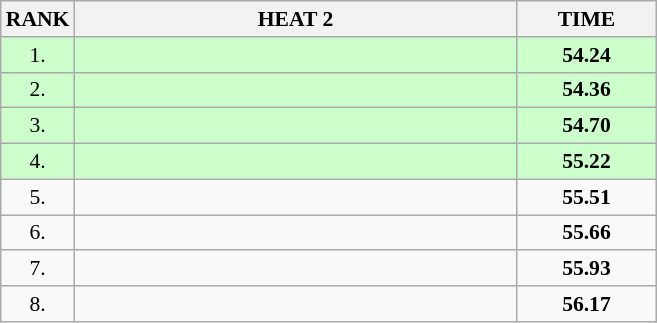<table class="wikitable" style="border-collapse: collapse; font-size: 90%;">
<tr>
<th>RANK</th>
<th align="left" style="width: 20em">HEAT 2</th>
<th align="center" style="width: 6em">TIME</th>
</tr>
<tr style="background:#ccffcc;">
<td align="center">1.</td>
<td></td>
<td align="center"><strong>54.24</strong></td>
</tr>
<tr style="background:#ccffcc;">
<td align="center">2.</td>
<td></td>
<td align="center"><strong>54.36</strong></td>
</tr>
<tr style="background:#ccffcc;">
<td align="center">3.</td>
<td></td>
<td align="center"><strong>54.70</strong></td>
</tr>
<tr style="background:#ccffcc;">
<td align="center">4.</td>
<td></td>
<td align="center"><strong>55.22</strong></td>
</tr>
<tr>
<td align="center">5.</td>
<td></td>
<td align="center"><strong>55.51</strong></td>
</tr>
<tr>
<td align="center">6.</td>
<td></td>
<td align="center"><strong>55.66</strong></td>
</tr>
<tr>
<td align="center">7.</td>
<td></td>
<td align="center"><strong>55.93</strong></td>
</tr>
<tr>
<td align="center">8.</td>
<td></td>
<td align="center"><strong>56.17</strong></td>
</tr>
</table>
